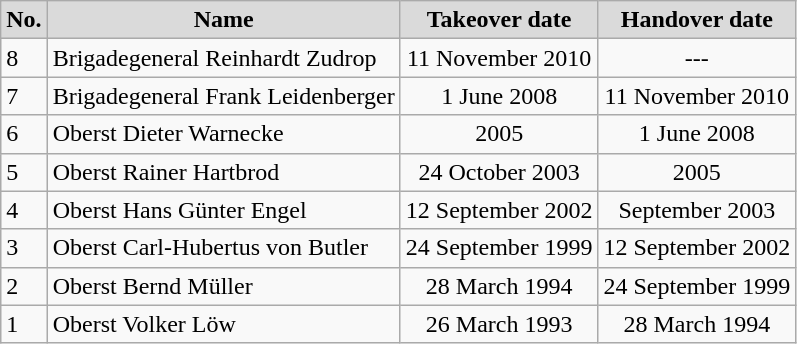<table | class="wikitable">
<tr>
<th style="background:#dadada">No.</th>
<th style="background:#dadada">Name</th>
<th style="background:#dadada">Takeover date</th>
<th style="background:#dadada">Handover date</th>
</tr>
<tr>
<td>8</td>
<td>Brigadegeneral Reinhardt Zudrop</td>
<td align="center">11 November 2010</td>
<td align="center">---</td>
</tr>
<tr>
<td>7</td>
<td>Brigadegeneral Frank Leidenberger</td>
<td align="center">1 June 2008</td>
<td align="center">11 November 2010</td>
</tr>
<tr>
<td>6</td>
<td>Oberst Dieter Warnecke</td>
<td align="center">2005</td>
<td align="center">1 June 2008</td>
</tr>
<tr>
<td>5</td>
<td>Oberst Rainer Hartbrod</td>
<td align="center">24 October 2003</td>
<td align="center">2005</td>
</tr>
<tr>
<td>4</td>
<td>Oberst Hans Günter Engel</td>
<td align="center">12 September 2002</td>
<td align="center">September 2003</td>
</tr>
<tr>
<td>3</td>
<td>Oberst Carl-Hubertus von Butler</td>
<td align="center">24 September 1999</td>
<td align="center">12 September 2002</td>
</tr>
<tr>
<td>2</td>
<td>Oberst Bernd Müller</td>
<td align="center">28 March 1994</td>
<td align="center">24 September 1999</td>
</tr>
<tr>
<td>1</td>
<td>Oberst Volker Löw</td>
<td align="center">26 March 1993</td>
<td align="center">28 March 1994</td>
</tr>
</table>
